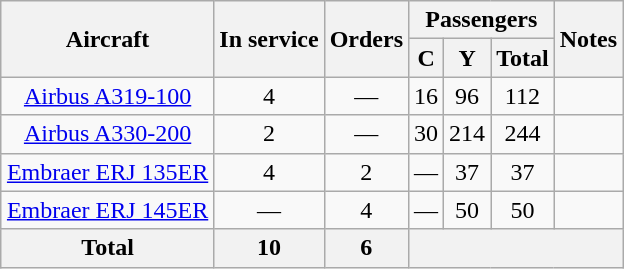<table class="wikitable" style="margin:auto;border-collapse:collapse;text-align:center">
<tr>
<th rowspan="2">Aircraft</th>
<th rowspan="2">In service</th>
<th rowspan="2">Orders</th>
<th colspan="3">Passengers</th>
<th rowspan="2">Notes</th>
</tr>
<tr>
<th><abbr>C</abbr></th>
<th><abbr>Y</abbr></th>
<th>Total</th>
</tr>
<tr>
<td><a href='#'>Airbus A319-100</a></td>
<td>4</td>
<td>—</td>
<td>16</td>
<td>96</td>
<td>112</td>
<td></td>
</tr>
<tr>
<td><a href='#'>Airbus A330-200</a></td>
<td>2</td>
<td>—</td>
<td>30</td>
<td>214</td>
<td>244</td>
<td></td>
</tr>
<tr>
<td><a href='#'>Embraer ERJ 135ER</a></td>
<td>4</td>
<td>2</td>
<td>—</td>
<td>37</td>
<td>37</td>
<td></td>
</tr>
<tr>
<td><a href='#'>Embraer ERJ 145ER</a></td>
<td>—</td>
<td>4</td>
<td>—</td>
<td>50</td>
<td>50</td>
<td></td>
</tr>
<tr>
<th>Total</th>
<th>10</th>
<th>6</th>
<th colspan="5"></th>
</tr>
</table>
